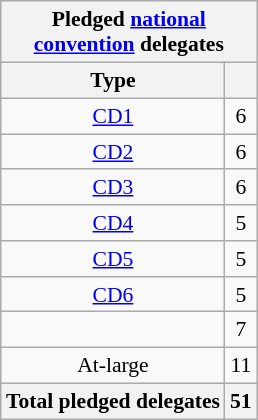<table class="wikitable sortable" style="font-size:90%;text-align:center;float:right;padding:5px;">
<tr>
<th colspan="2">Pledged <a href='#'>national<br>convention</a> delegates</th>
</tr>
<tr>
<th>Type</th>
<th></th>
</tr>
<tr>
<td><a href='#'>CD1</a></td>
<td>6</td>
</tr>
<tr>
<td><a href='#'>CD2</a></td>
<td>6</td>
</tr>
<tr>
<td><a href='#'>CD3</a></td>
<td>6</td>
</tr>
<tr>
<td><a href='#'>CD4</a></td>
<td>5</td>
</tr>
<tr>
<td><a href='#'>CD5</a></td>
<td>5</td>
</tr>
<tr>
<td><a href='#'>CD6</a></td>
<td>5</td>
</tr>
<tr>
<td></td>
<td>7</td>
</tr>
<tr>
<td>At-large</td>
<td>11</td>
</tr>
<tr>
<th>Total pledged delegates</th>
<th>51</th>
</tr>
</table>
